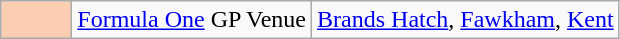<table class="wikitable">
<tr>
<td width=40px align=center style="background-color:#FBCEB1"></td>
<td><a href='#'>Formula One</a> GP Venue</td>
<td><a href='#'>Brands Hatch</a>, <a href='#'>Fawkham</a>, <a href='#'>Kent</a></td>
</tr>
</table>
